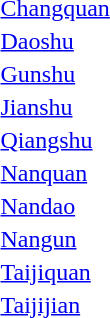<table>
<tr>
<td><a href='#'>Changquan</a></td>
<td></td>
<td></td>
<td></td>
</tr>
<tr>
<td><a href='#'>Daoshu</a></td>
<td></td>
<td></td>
<td></td>
</tr>
<tr>
<td><a href='#'>Gunshu</a></td>
<td></td>
<td></td>
<td></td>
</tr>
<tr>
<td><a href='#'>Jianshu</a></td>
<td></td>
<td></td>
<td></td>
</tr>
<tr>
<td><a href='#'>Qiangshu</a></td>
<td></td>
<td></td>
<td></td>
</tr>
<tr>
<td><a href='#'>Nanquan</a></td>
<td></td>
<td></td>
<td><br></td>
</tr>
<tr>
<td><a href='#'>Nandao</a></td>
<td></td>
<td></td>
<td><br></td>
</tr>
<tr>
<td><a href='#'>Nangun</a></td>
<td></td>
<td></td>
<td></td>
</tr>
<tr>
<td><a href='#'>Taijiquan</a></td>
<td></td>
<td></td>
<td></td>
</tr>
<tr>
<td><a href='#'>Taijijian</a></td>
<td></td>
<td></td>
<td></td>
</tr>
</table>
